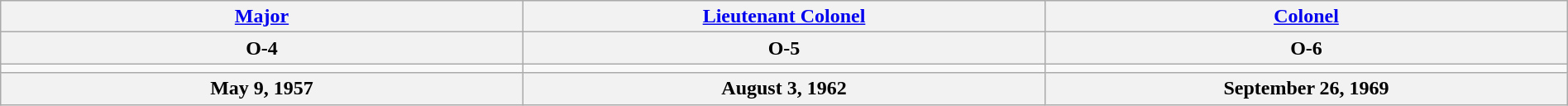<table class="wikitable"  style=" margin:auto; width:100%;">
<tr>
<th><a href='#'>Major</a></th>
<th><a href='#'>Lieutenant Colonel</a></th>
<th><a href='#'>Colonel</a></th>
</tr>
<tr>
<th>O-4</th>
<th>O-5</th>
<th>O-6</th>
</tr>
<tr>
<td style="text-align:center; width:16%;"></td>
<td style="text-align:center; width:16%;"></td>
<td style="text-align:center; width:16%;"></td>
</tr>
<tr>
<th>May 9, 1957</th>
<th>August 3, 1962</th>
<th>September 26, 1969</th>
</tr>
</table>
